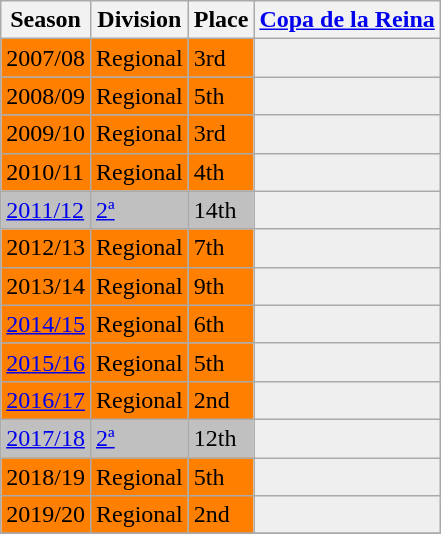<table class="wikitable">
<tr style="background:#f0f6fa;">
<th>Season</th>
<th>Division</th>
<th>Place</th>
<th><a href='#'>Copa de la Reina</a></th>
</tr>
<tr>
<td style="background:#FF7F00;">2007/08</td>
<td style="background:#FF7F00;">Regional</td>
<td style="background:#FF7F00;">3rd</td>
<th style="background:#efefef;"></th>
</tr>
<tr>
<td style="background:#FF7F00;">2008/09</td>
<td style="background:#FF7F00;">Regional</td>
<td style="background:#FF7F00;">5th</td>
<th style="background:#efefef;"></th>
</tr>
<tr>
<td style="background:#FF7F00;">2009/10</td>
<td style="background:#FF7F00;">Regional</td>
<td style="background:#FF7F00;">3rd</td>
<th style="background:#efefef;"></th>
</tr>
<tr>
<td style="background:#FF7F00;">2010/11</td>
<td style="background:#FF7F00;">Regional</td>
<td style="background:#FF7F00;">4th</td>
<th style="background:#efefef;"></th>
</tr>
<tr>
<td style="background:silver;"><a href='#'>2011/12</a></td>
<td style="background:silver;"><a href='#'>2ª</a></td>
<td style="background:silver;">14th</td>
<th style="background:#efefef;"></th>
</tr>
<tr>
<td style="background:#FF7F00;">2012/13</td>
<td style="background:#FF7F00;">Regional</td>
<td style="background:#FF7F00;">7th</td>
<th style="background:#efefef;"></th>
</tr>
<tr>
<td style="background:#FF7F00;">2013/14</td>
<td style="background:#FF7F00;">Regional</td>
<td style="background:#FF7F00;">9th</td>
<th style="background:#efefef;"></th>
</tr>
<tr>
<td style="background:#FF7F00;"><a href='#'>2014/15</a></td>
<td style="background:#FF7F00;">Regional</td>
<td style="background:#FF7F00;">6th</td>
<th style="background:#efefef;"></th>
</tr>
<tr>
<td style="background:#FF7F00;"><a href='#'>2015/16</a></td>
<td style="background:#FF7F00;">Regional</td>
<td style="background:#FF7F00;">5th</td>
<th style="background:#efefef;"></th>
</tr>
<tr>
<td style="background:#FF7F00;"><a href='#'>2016/17</a></td>
<td style="background:#FF7F00;">Regional</td>
<td style="background:#FF7F00;">2nd</td>
<th style="background:#efefef;"></th>
</tr>
<tr>
<td style="background:silver;"><a href='#'>2017/18</a></td>
<td style="background:silver;"><a href='#'>2ª</a></td>
<td style="background:silver;">12th</td>
<th style="background:#efefef;"></th>
</tr>
<tr>
<td style="background:#FF7F00;">2018/19</td>
<td style="background:#FF7F00;">Regional</td>
<td style="background:#FF7F00;">5th</td>
<th style="background:#efefef;"></th>
</tr>
<tr>
<td style="background:#FF7F00;">2019/20</td>
<td style="background:#FF7F00;">Regional</td>
<td style="background:#FF7F00;">2nd</td>
<th style="background:#efefef;"></th>
</tr>
<tr>
</tr>
</table>
